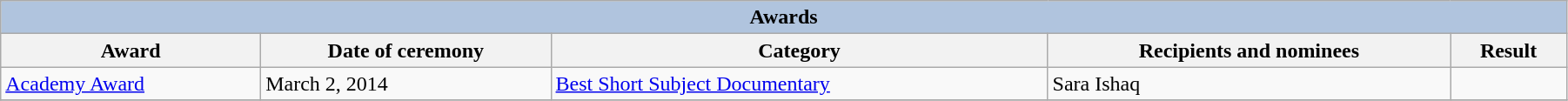<table class="wikitable" width="95%">
<tr>
<th colspan="5" style="background: LightSteelBlue;">Awards</th>
</tr>
<tr>
<th>Award</th>
<th>Date of ceremony</th>
<th>Category</th>
<th>Recipients and nominees</th>
<th>Result</th>
</tr>
<tr>
<td><a href='#'>Academy Award</a></td>
<td>March 2, 2014</td>
<td><a href='#'>Best Short Subject Documentary</a></td>
<td>Sara Ishaq</td>
<td></td>
</tr>
<tr>
</tr>
</table>
